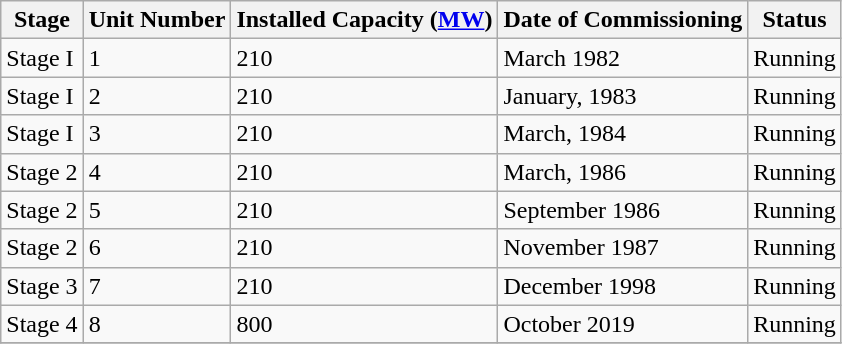<table class="sortable wikitable">
<tr>
<th>Stage</th>
<th>Unit Number</th>
<th>Installed Capacity (<a href='#'>MW</a>)</th>
<th>Date of Commissioning</th>
<th>Status</th>
</tr>
<tr>
<td>Stage I</td>
<td>1</td>
<td>210</td>
<td>March 1982</td>
<td>Running</td>
</tr>
<tr>
<td>Stage I</td>
<td>2</td>
<td>210</td>
<td>January, 1983</td>
<td>Running</td>
</tr>
<tr>
<td>Stage I</td>
<td>3</td>
<td>210</td>
<td>March, 1984</td>
<td>Running</td>
</tr>
<tr>
<td>Stage 2</td>
<td>4</td>
<td>210</td>
<td>March, 1986</td>
<td>Running</td>
</tr>
<tr>
<td>Stage 2</td>
<td>5</td>
<td>210</td>
<td>September 1986</td>
<td>Running</td>
</tr>
<tr>
<td>Stage 2</td>
<td>6</td>
<td>210</td>
<td>November 1987</td>
<td>Running</td>
</tr>
<tr>
<td>Stage 3</td>
<td>7</td>
<td>210</td>
<td>December 1998</td>
<td>Running</td>
</tr>
<tr>
<td>Stage 4</td>
<td>8</td>
<td>800</td>
<td>October 2019</td>
<td>Running</td>
</tr>
<tr>
</tr>
</table>
